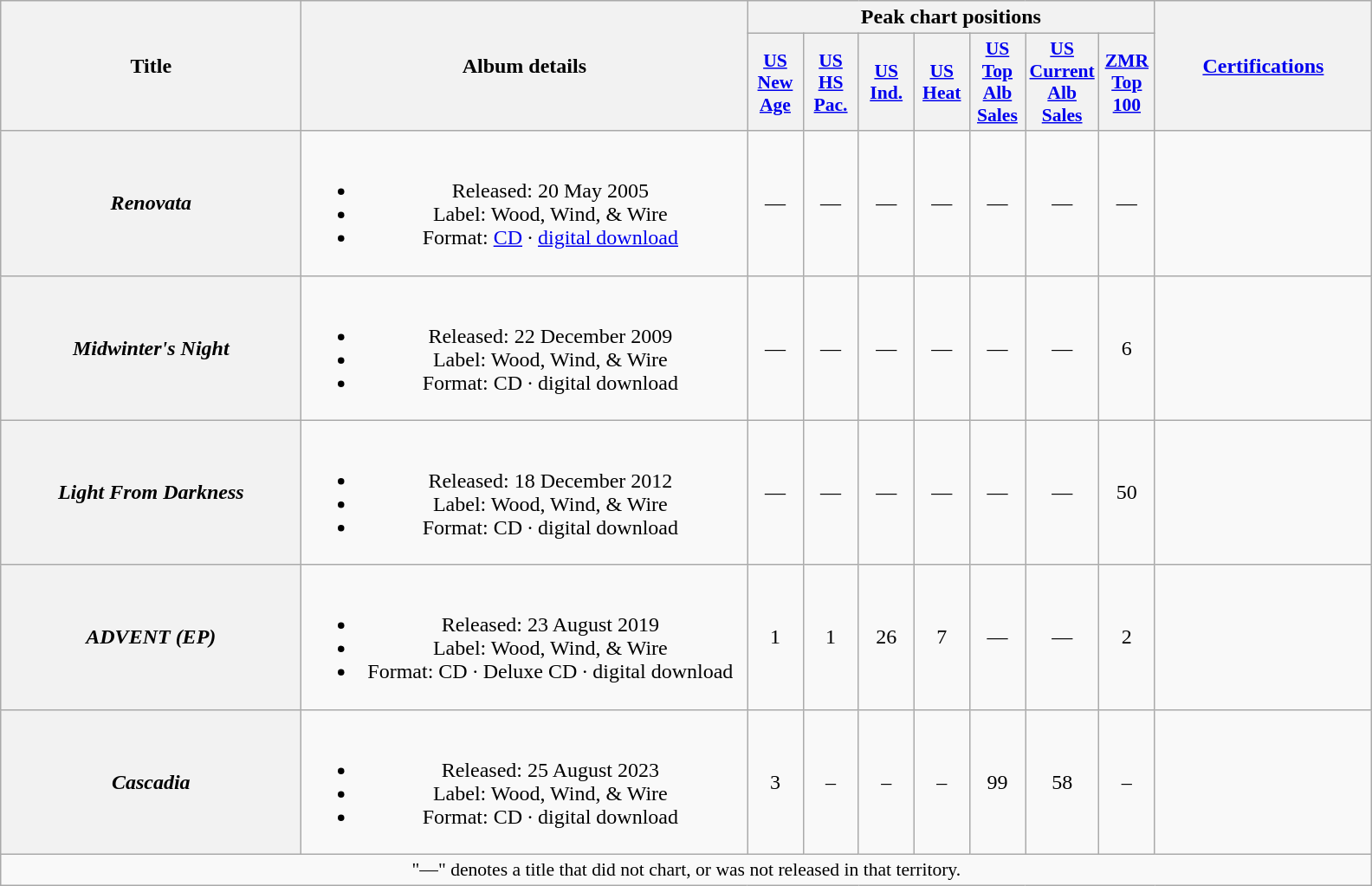<table class="wikitable plainrowheaders" style="text-align:center;">
<tr>
<th scope="col" rowspan="2" style="width:14em;">Title</th>
<th scope="col" rowspan="2" style="width:21em;">Album details</th>
<th scope="col" colspan="7">Peak chart positions</th>
<th scope="col" rowspan="2" style="width:10em;"><a href='#'>Certifications</a></th>
</tr>
<tr>
<th scope="col" style="width:2.5em;font-size:90%;"><a href='#'>US<br>New<br>Age</a><br></th>
<th scope="col" style="width:2.5em;font-size:90%;"><a href='#'>US<br>HS<br>Pac.</a><br></th>
<th scope="col" style="width:2.5em;font-size:90%;"><a href='#'>US<br>Ind.</a><br></th>
<th scope="col" style="width:2.5em;font-size:90%;"><a href='#'>US<br>Heat</a><br></th>
<th scope="col" style="width:2.5em;font-size:90%;"><a href='#'>US<br>Top<br>Alb<br>Sales</a><br></th>
<th scope="col" style="width:2.5em;font-size:90%;"><a href='#'>US<br>Current<br>Alb<br>Sales</a><br></th>
<th scope="col" style="width:2.5em;font-size:90%;"><a href='#'>ZMR<br>Top<br>100</a></th>
</tr>
<tr>
<th scope="row"><em>Renovata</em></th>
<td><br><ul><li>Released: 20 May 2005</li><li>Label: Wood, Wind, & Wire</li><li>Format: <a href='#'>CD</a> · <a href='#'>digital download</a></li></ul></td>
<td>—</td>
<td>—</td>
<td>—</td>
<td>—</td>
<td>—</td>
<td>—</td>
<td>—</td>
<td></td>
</tr>
<tr>
<th scope="row"><em>Midwinter's Night</em></th>
<td><br><ul><li>Released: 22 December 2009</li><li>Label: Wood, Wind, & Wire</li><li>Format: CD · digital download</li></ul></td>
<td>—</td>
<td>—</td>
<td>—</td>
<td>—</td>
<td>—</td>
<td>—</td>
<td>6</td>
<td></td>
</tr>
<tr>
<th scope="row"><em>Light From Darkness</em></th>
<td><br><ul><li>Released: 18 December 2012</li><li>Label: Wood, Wind, & Wire</li><li>Format: CD · digital download</li></ul></td>
<td>—</td>
<td>—</td>
<td>—</td>
<td>—</td>
<td>—</td>
<td>—</td>
<td>50</td>
<td></td>
</tr>
<tr>
<th scope="row"><em>ADVENT (EP)</em></th>
<td><br><ul><li>Released: 23 August 2019</li><li>Label: Wood, Wind, & Wire</li><li>Format: CD · Deluxe CD · digital download</li></ul></td>
<td>1</td>
<td>1</td>
<td>26</td>
<td>7</td>
<td>—</td>
<td>—</td>
<td>2</td>
<td></td>
</tr>
<tr>
<th scope="row"><em>Cascadia</em></th>
<td><br><ul><li>Released: 25 August 2023</li><li>Label: Wood, Wind, & Wire</li><li>Format: CD · digital download</li></ul></td>
<td>3</td>
<td>–</td>
<td>–</td>
<td>–</td>
<td>99</td>
<td>58</td>
<td>–</td>
<td></td>
</tr>
<tr>
<td colspan="11" style="font-size:90%">"—" denotes a title that did not chart, or was not released in that territory.</td>
</tr>
</table>
